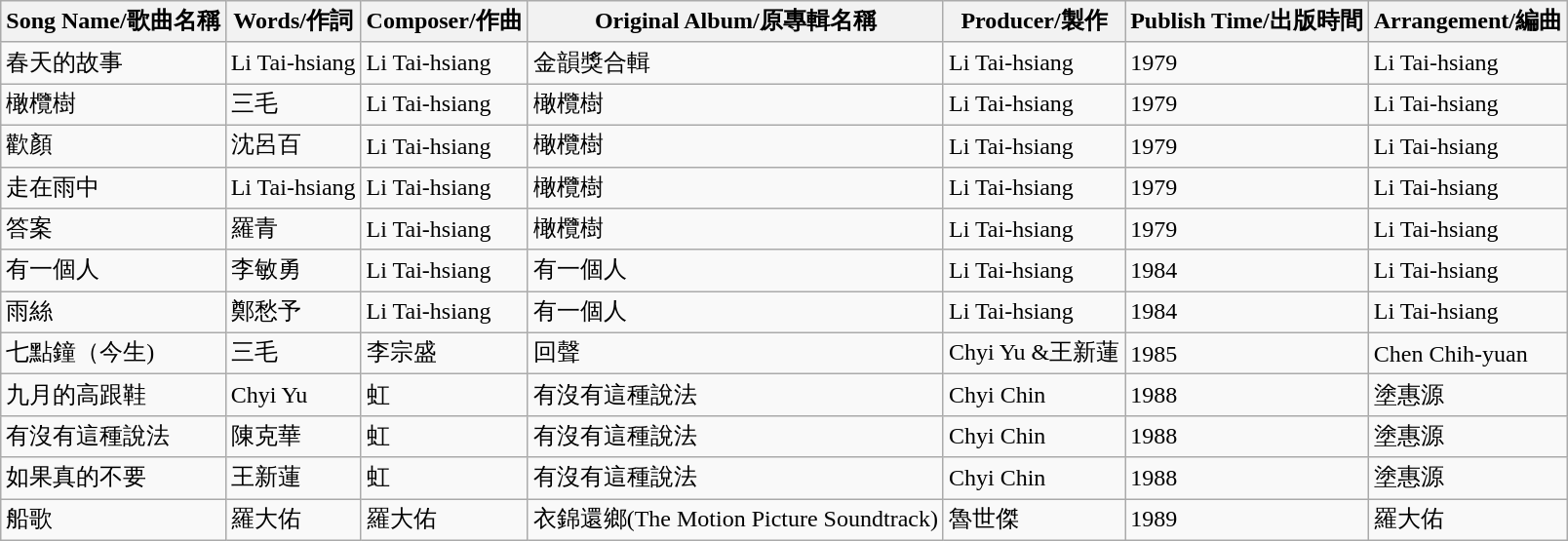<table class="wikitable">
<tr>
<th>Song Name/歌曲名稱</th>
<th>Words/作詞</th>
<th>Composer/作曲</th>
<th>Original Album/原專輯名稱</th>
<th>Producer/製作</th>
<th>Publish Time/出版時間</th>
<th>Arrangement/編曲</th>
</tr>
<tr>
<td>春天的故事</td>
<td>Li Tai-hsiang</td>
<td>Li Tai-hsiang</td>
<td>金韻獎合輯</td>
<td>Li Tai-hsiang</td>
<td>1979</td>
<td>Li Tai-hsiang</td>
</tr>
<tr>
<td>橄欖樹</td>
<td>三毛</td>
<td>Li Tai-hsiang</td>
<td>橄欖樹</td>
<td>Li Tai-hsiang</td>
<td>1979</td>
<td>Li Tai-hsiang</td>
</tr>
<tr>
<td>歡顏</td>
<td>沈呂百</td>
<td>Li Tai-hsiang</td>
<td>橄欖樹</td>
<td>Li Tai-hsiang</td>
<td>1979</td>
<td>Li Tai-hsiang</td>
</tr>
<tr>
<td>走在雨中</td>
<td>Li Tai-hsiang</td>
<td>Li Tai-hsiang</td>
<td>橄欖樹</td>
<td>Li Tai-hsiang</td>
<td>1979</td>
<td>Li Tai-hsiang</td>
</tr>
<tr>
<td>答案</td>
<td>羅青</td>
<td>Li Tai-hsiang</td>
<td>橄欖樹</td>
<td>Li Tai-hsiang</td>
<td>1979</td>
<td>Li Tai-hsiang</td>
</tr>
<tr>
<td>有一個人</td>
<td>李敏勇</td>
<td>Li Tai-hsiang</td>
<td>有一個人</td>
<td>Li Tai-hsiang</td>
<td>1984</td>
<td>Li Tai-hsiang</td>
</tr>
<tr>
<td>雨絲</td>
<td>鄭愁予</td>
<td>Li Tai-hsiang</td>
<td>有一個人</td>
<td>Li Tai-hsiang</td>
<td>1984</td>
<td>Li Tai-hsiang</td>
</tr>
<tr>
<td>七點鐘（今生)</td>
<td>三毛</td>
<td>李宗盛</td>
<td>回聲</td>
<td>Chyi Yu &王新蓮</td>
<td>1985</td>
<td>Chen Chih-yuan</td>
</tr>
<tr>
<td>九月的高跟鞋</td>
<td>Chyi Yu</td>
<td>虹</td>
<td>有沒有這種說法</td>
<td>Chyi Chin</td>
<td>1988</td>
<td>塗惠源</td>
</tr>
<tr>
<td>有沒有這種說法</td>
<td>陳克華</td>
<td>虹</td>
<td>有沒有這種說法</td>
<td>Chyi Chin</td>
<td>1988</td>
<td>塗惠源</td>
</tr>
<tr>
<td>如果真的不要</td>
<td>王新蓮</td>
<td>虹</td>
<td>有沒有這種說法</td>
<td>Chyi Chin</td>
<td>1988</td>
<td>塗惠源</td>
</tr>
<tr>
<td>船歌</td>
<td>羅大佑</td>
<td>羅大佑</td>
<td>衣錦還鄉(The Motion Picture Soundtrack)</td>
<td>魯世傑</td>
<td>1989</td>
<td>羅大佑</td>
</tr>
</table>
